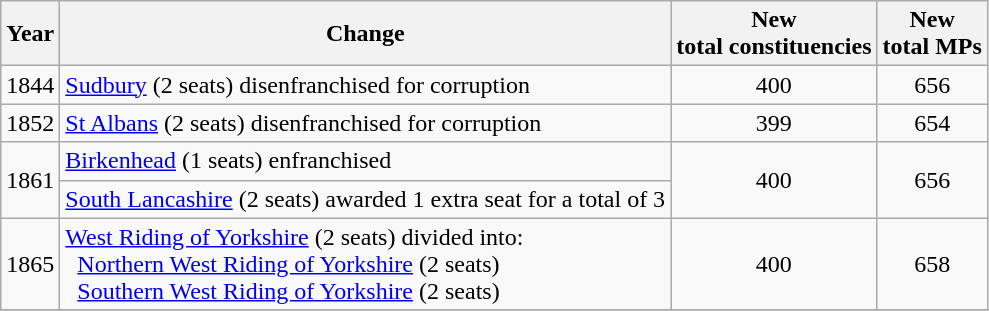<table class = "wikitable">
<tr>
<th>Year</th>
<th>Change</th>
<th>New<br>total constituencies</th>
<th>New<br>total MPs</th>
</tr>
<tr align="center">
<td>1844</td>
<td align="left"><a href='#'>Sudbury</a> (2 seats) disenfranchised for corruption</td>
<td>400</td>
<td>656</td>
</tr>
<tr align="center">
<td>1852</td>
<td align="left"><a href='#'>St Albans</a> (2 seats) disenfranchised for corruption</td>
<td>399</td>
<td>654</td>
</tr>
<tr align="center">
<td rowspan="2">1861</td>
<td align="left"><a href='#'>Birkenhead</a> (1 seats) enfranchised</td>
<td rowspan="2">400</td>
<td rowspan="2">656</td>
</tr>
<tr align="center">
<td align="left"><a href='#'>South Lancashire</a> (2 seats) awarded 1 extra seat for a total of 3</td>
</tr>
<tr align="center">
<td>1865</td>
<td align="left"><a href='#'>West Riding of Yorkshire</a> (2 seats) divided into:<br>  <a href='#'>Northern West Riding of Yorkshire</a> (2 seats)<br>  <a href='#'>Southern West Riding of Yorkshire</a> (2 seats)</td>
<td>400</td>
<td>658</td>
</tr>
<tr>
</tr>
</table>
